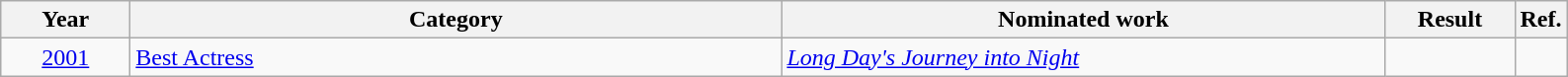<table class=wikitable>
<tr>
<th scope="col" style="width:5em;">Year</th>
<th scope="col" style="width:27em;">Category</th>
<th scope="col" style="width:25em;">Nominated work</th>
<th scope="col" style="width:5em;">Result</th>
<th>Ref.</th>
</tr>
<tr>
<td style="text-align:center;"><a href='#'>2001</a></td>
<td><a href='#'>Best Actress</a></td>
<td><em><a href='#'>Long Day's Journey into Night</a></em></td>
<td></td>
<td align=center></td>
</tr>
</table>
